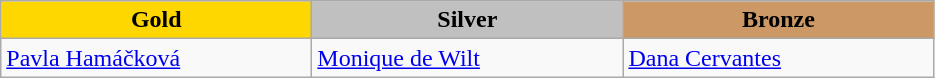<table class="wikitable" style="text-align:left">
<tr align="center">
<td width=200 bgcolor=gold><strong>Gold</strong></td>
<td width=200 bgcolor=silver><strong>Silver</strong></td>
<td width=200 bgcolor=CC9966><strong>Bronze</strong></td>
</tr>
<tr>
<td><a href='#'>Pavla Hamáčková</a><br><em></em></td>
<td><a href='#'>Monique de Wilt</a><br><em></em></td>
<td><a href='#'>Dana Cervantes</a><br><em></em></td>
</tr>
</table>
